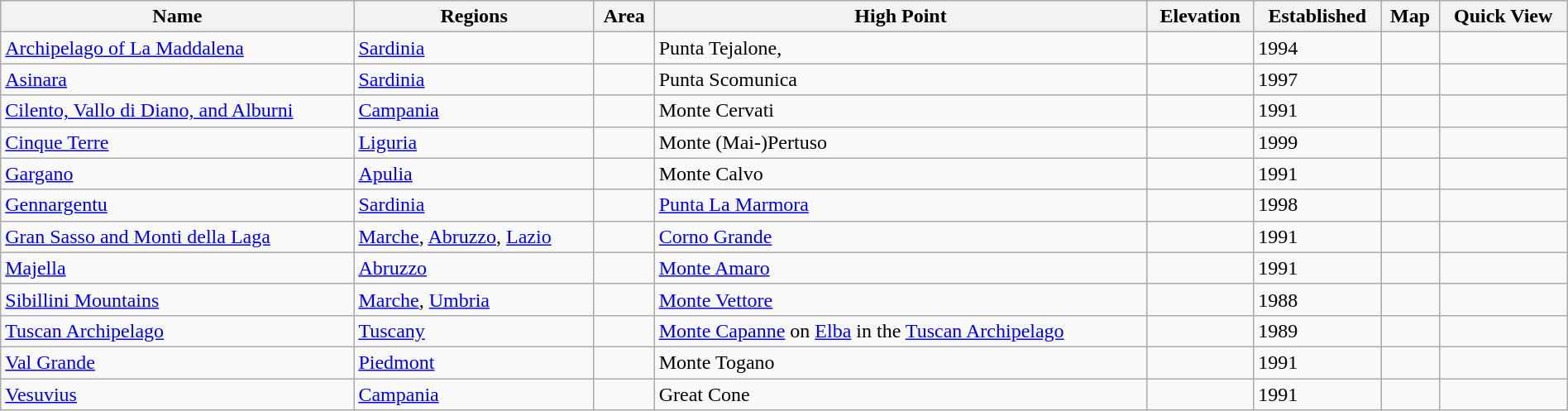<table class="wikitable sortable" border="1" width="100%">
<tr>
<th>Name</th>
<th>Regions</th>
<th>Area</th>
<th>High Point</th>
<th>Elevation</th>
<th>Established</th>
<th>Map</th>
<th>Quick View</th>
</tr>
<tr>
<td><a href='#'>Archipelago of La Maddalena</a></td>
<td><a href='#'>Sardinia</a></td>
<td></td>
<td>Punta Tejalone, </td>
<td></td>
<td>1994</td>
<td></td>
<td></td>
</tr>
<tr>
<td><a href='#'>Asinara</a></td>
<td><a href='#'>Sardinia</a></td>
<td></td>
<td>Punta Scomunica</td>
<td></td>
<td>1997</td>
<td></td>
<td></td>
</tr>
<tr>
<td><a href='#'>Cilento, Vallo di Diano, and Alburni</a></td>
<td><a href='#'>Campania</a></td>
<td></td>
<td>Monte Cervati</td>
<td></td>
<td>1991</td>
<td></td>
<td></td>
</tr>
<tr>
<td><a href='#'>Cinque Terre</a></td>
<td><a href='#'>Liguria</a></td>
<td></td>
<td>Monte (Mai-)Pertuso</td>
<td></td>
<td>1999</td>
<td></td>
<td></td>
</tr>
<tr>
<td><a href='#'>Gargano</a></td>
<td><a href='#'>Apulia</a></td>
<td></td>
<td>Monte Calvo</td>
<td></td>
<td>1991</td>
<td></td>
<td></td>
</tr>
<tr>
<td><a href='#'>Gennargentu</a></td>
<td><a href='#'>Sardinia</a></td>
<td></td>
<td><a href='#'>Punta La Marmora</a></td>
<td></td>
<td>1998</td>
<td></td>
<td></td>
</tr>
<tr>
<td><a href='#'>Gran Sasso and Monti della Laga</a></td>
<td><a href='#'>Marche</a>, <a href='#'>Abruzzo</a>, <a href='#'>Lazio</a></td>
<td></td>
<td><a href='#'>Corno Grande</a></td>
<td></td>
<td>1991</td>
<td></td>
<td></td>
</tr>
<tr>
<td><a href='#'>Majella</a></td>
<td><a href='#'>Abruzzo</a></td>
<td></td>
<td><a href='#'>Monte Amaro</a></td>
<td></td>
<td>1991</td>
<td></td>
<td></td>
</tr>
<tr>
<td><a href='#'>Sibillini Mountains</a></td>
<td><a href='#'>Marche</a>, <a href='#'>Umbria</a></td>
<td></td>
<td><a href='#'>Monte Vettore</a></td>
<td></td>
<td>1988</td>
<td></td>
<td></td>
</tr>
<tr>
<td><a href='#'>Tuscan Archipelago</a></td>
<td><a href='#'>Tuscany</a></td>
<td></td>
<td><a href='#'>Monte Capanne</a> on <a href='#'>Elba</a> in the <a href='#'>Tuscan Archipelago</a></td>
<td></td>
<td>1989</td>
<td></td>
<td></td>
</tr>
<tr>
<td><a href='#'>Val Grande</a></td>
<td><a href='#'>Piedmont</a></td>
<td></td>
<td>Monte Togano</td>
<td></td>
<td>1991</td>
<td></td>
<td></td>
</tr>
<tr>
<td><a href='#'>Vesuvius</a></td>
<td><a href='#'>Campania</a></td>
<td></td>
<td>Great Cone</td>
<td></td>
<td>1991</td>
<td></td>
<td></td>
</tr>
</table>
